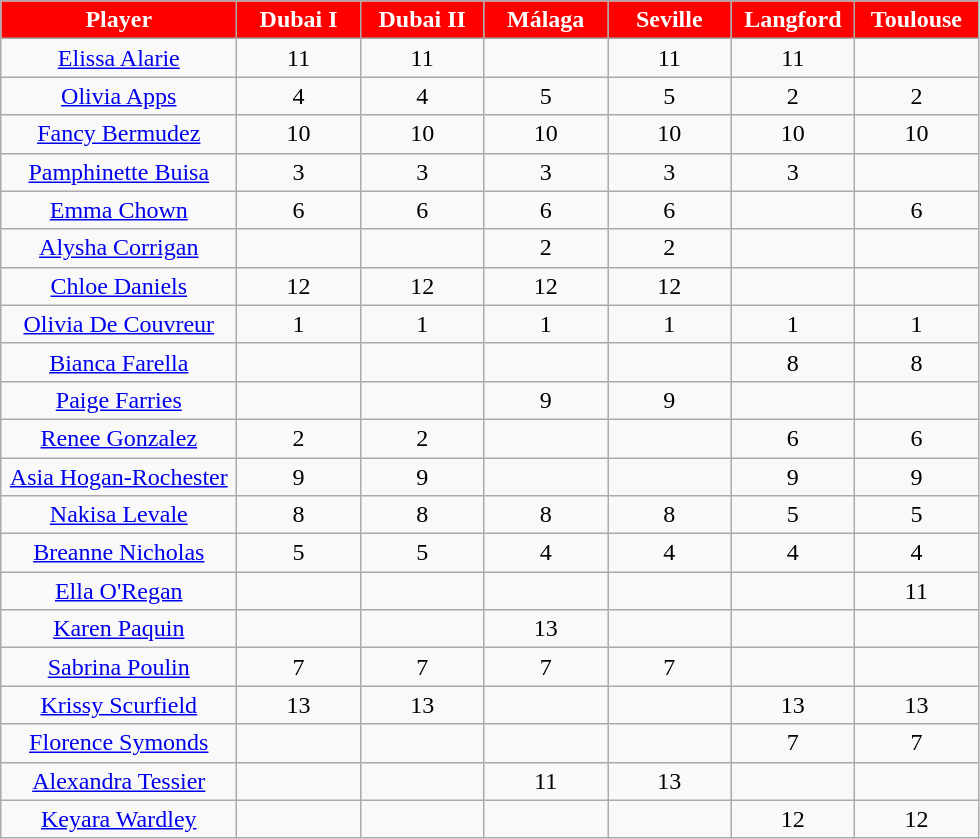<table class="wikitable" style="text-align:center">
<tr>
<td bgcolor="red" style="width:150px; color:white;"><strong>Player</strong></td>
<td bgcolor="red" style="width:75px;color:white;"><strong>Dubai I</strong></td>
<td bgcolor="red" style="width:75px;color:white;"><strong>Dubai II</strong></td>
<td bgcolor="red" style="width:75px;color:white;"><strong>Málaga</strong></td>
<td bgcolor="red" style="width:75px;color:white;"><strong>Seville</strong></td>
<td bgcolor="red" style="width:75px;color:white;"><strong>Langford</strong></td>
<td bgcolor="red" style="width:75px;color:white;"><strong>Toulouse</strong></td>
</tr>
<tr>
<td><a href='#'>Elissa Alarie</a></td>
<td>11</td>
<td>11</td>
<td></td>
<td>11</td>
<td>11</td>
<td></td>
</tr>
<tr>
<td><a href='#'>Olivia Apps</a></td>
<td>4</td>
<td>4</td>
<td>5</td>
<td>5</td>
<td>2</td>
<td>2</td>
</tr>
<tr>
<td><a href='#'>Fancy Bermudez</a></td>
<td>10</td>
<td>10</td>
<td>10</td>
<td>10</td>
<td>10</td>
<td>10</td>
</tr>
<tr>
<td><a href='#'>Pamphinette Buisa</a></td>
<td>3</td>
<td>3</td>
<td>3</td>
<td>3</td>
<td>3</td>
<td></td>
</tr>
<tr>
<td><a href='#'>Emma Chown</a></td>
<td>6</td>
<td>6</td>
<td>6</td>
<td>6</td>
<td></td>
<td>6</td>
</tr>
<tr>
<td><a href='#'>Alysha Corrigan</a></td>
<td></td>
<td></td>
<td>2</td>
<td>2</td>
<td></td>
<td></td>
</tr>
<tr>
<td><a href='#'>Chloe Daniels</a></td>
<td>12</td>
<td>12</td>
<td>12</td>
<td>12</td>
<td></td>
<td></td>
</tr>
<tr>
<td><a href='#'>Olivia De Couvreur</a></td>
<td>1</td>
<td>1</td>
<td>1</td>
<td>1</td>
<td>1</td>
<td>1</td>
</tr>
<tr>
<td><a href='#'>Bianca Farella</a></td>
<td></td>
<td></td>
<td></td>
<td></td>
<td>8</td>
<td>8</td>
</tr>
<tr>
<td><a href='#'>Paige Farries</a></td>
<td></td>
<td></td>
<td>9</td>
<td>9</td>
<td></td>
<td></td>
</tr>
<tr>
<td><a href='#'>Renee Gonzalez</a></td>
<td>2</td>
<td>2</td>
<td></td>
<td></td>
<td>6</td>
<td>6</td>
</tr>
<tr>
<td><a href='#'>Asia Hogan-Rochester</a></td>
<td>9</td>
<td>9</td>
<td></td>
<td></td>
<td>9</td>
<td>9</td>
</tr>
<tr>
<td><a href='#'>Nakisa Levale</a></td>
<td>8</td>
<td>8</td>
<td>8</td>
<td>8</td>
<td>5</td>
<td>5</td>
</tr>
<tr>
<td><a href='#'>Breanne Nicholas</a></td>
<td>5</td>
<td>5</td>
<td>4</td>
<td>4</td>
<td>4</td>
<td>4</td>
</tr>
<tr>
<td><a href='#'>Ella O'Regan</a></td>
<td></td>
<td></td>
<td></td>
<td></td>
<td></td>
<td>11</td>
</tr>
<tr>
<td><a href='#'>Karen Paquin</a></td>
<td></td>
<td></td>
<td>13</td>
<td></td>
<td></td>
<td></td>
</tr>
<tr>
<td><a href='#'>Sabrina Poulin</a></td>
<td>7</td>
<td>7</td>
<td>7</td>
<td>7</td>
<td></td>
<td></td>
</tr>
<tr>
<td><a href='#'>Krissy Scurfield</a></td>
<td>13</td>
<td>13</td>
<td></td>
<td></td>
<td>13</td>
<td>13</td>
</tr>
<tr>
<td><a href='#'>Florence Symonds</a></td>
<td></td>
<td></td>
<td></td>
<td></td>
<td>7</td>
<td>7</td>
</tr>
<tr>
<td><a href='#'>Alexandra Tessier</a></td>
<td></td>
<td></td>
<td>11</td>
<td>13</td>
<td></td>
<td></td>
</tr>
<tr>
<td><a href='#'>Keyara Wardley</a></td>
<td></td>
<td></td>
<td></td>
<td></td>
<td>12</td>
<td>12</td>
</tr>
</table>
